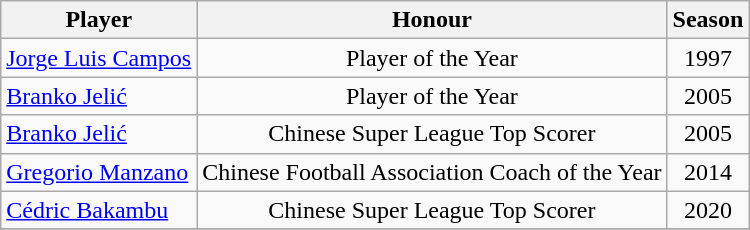<table class="wikitable" style="text-align:center">
<tr>
<th>Player</th>
<th>Honour</th>
<th>Season</th>
</tr>
<tr>
<td align=left> <a href='#'>Jorge Luis Campos</a></td>
<td>Player of the Year</td>
<td>1997</td>
</tr>
<tr>
<td align=left> <a href='#'>Branko Jelić</a></td>
<td>Player of the Year</td>
<td>2005</td>
</tr>
<tr>
<td align=left> <a href='#'>Branko Jelić</a></td>
<td>Chinese Super League Top Scorer</td>
<td>2005</td>
</tr>
<tr>
<td align=left> <a href='#'>Gregorio Manzano</a></td>
<td>Chinese Football Association Coach of the Year</td>
<td>2014</td>
</tr>
<tr>
<td align=left> <a href='#'>Cédric Bakambu</a></td>
<td>Chinese Super League Top Scorer</td>
<td>2020</td>
</tr>
<tr>
</tr>
</table>
